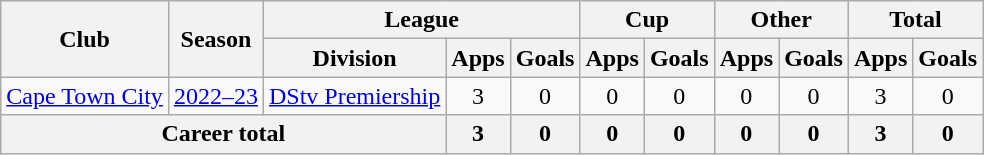<table class=wikitable style=text-align:center>
<tr>
<th rowspan="2">Club</th>
<th rowspan="2">Season</th>
<th colspan="3">League</th>
<th colspan="2">Cup</th>
<th colspan="2">Other</th>
<th colspan="2">Total</th>
</tr>
<tr>
<th>Division</th>
<th>Apps</th>
<th>Goals</th>
<th>Apps</th>
<th>Goals</th>
<th>Apps</th>
<th>Goals</th>
<th>Apps</th>
<th>Goals</th>
</tr>
<tr>
<td><a href='#'>Cape Town City</a></td>
<td><a href='#'>2022–23</a></td>
<td><a href='#'>DStv Premiership</a></td>
<td>3</td>
<td>0</td>
<td>0</td>
<td>0</td>
<td>0</td>
<td>0</td>
<td>3</td>
<td>0</td>
</tr>
<tr>
<th colspan="3">Career total</th>
<th>3</th>
<th>0</th>
<th>0</th>
<th>0</th>
<th>0</th>
<th>0</th>
<th>3</th>
<th>0</th>
</tr>
</table>
